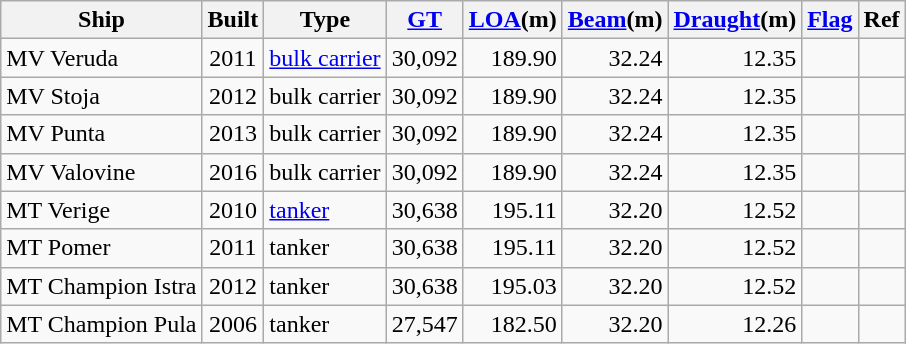<table class="wikitable sortable">
<tr>
<th>Ship</th>
<th>Built</th>
<th>Type</th>
<th><a href='#'>GT</a></th>
<th><a href='#'>LOA</a>(m)</th>
<th><a href='#'>Beam</a>(m)</th>
<th><a href='#'>Draught</a>(m)</th>
<th><a href='#'>Flag</a></th>
<th>Ref</th>
</tr>
<tr>
<td>MV Veruda</td>
<td align="Center">2011</td>
<td><a href='#'>bulk carrier</a></td>
<td>30,092</td>
<td align="right">189.90</td>
<td align="right">32.24</td>
<td align="right">12.35</td>
<td></td>
<td></td>
</tr>
<tr>
<td>MV Stoja</td>
<td align="Center">2012</td>
<td>bulk carrier</td>
<td>30,092</td>
<td align="right">189.90</td>
<td align="right">32.24</td>
<td align="right">12.35</td>
<td></td>
<td></td>
</tr>
<tr>
<td>MV Punta</td>
<td align="Center">2013</td>
<td>bulk carrier</td>
<td>30,092</td>
<td align="right">189.90</td>
<td align="right">32.24</td>
<td align="right">12.35</td>
<td></td>
<td></td>
</tr>
<tr>
<td>MV Valovine</td>
<td align="Center">2016</td>
<td>bulk carrier</td>
<td>30,092</td>
<td align="right">189.90</td>
<td align="right">32.24</td>
<td align="right">12.35</td>
<td></td>
<td></td>
</tr>
<tr>
<td>MT Verige</td>
<td align="Center">2010</td>
<td><a href='#'>tanker</a></td>
<td>30,638</td>
<td align="right">195.11</td>
<td align="right">32.20</td>
<td align="right">12.52</td>
<td></td>
<td></td>
</tr>
<tr>
<td>MT Pomer</td>
<td align="Center">2011</td>
<td>tanker</td>
<td>30,638</td>
<td align="right">195.11</td>
<td align="right">32.20</td>
<td align="right">12.52</td>
<td></td>
<td></td>
</tr>
<tr>
<td>MT Champion Istra</td>
<td align="Center">2012</td>
<td>tanker</td>
<td>30,638</td>
<td align="right">195.03</td>
<td align="right">32.20</td>
<td align="right">12.52</td>
<td></td>
<td></td>
</tr>
<tr>
<td>MT Champion Pula</td>
<td align="Center">2006</td>
<td>tanker</td>
<td>27,547</td>
<td align="right">182.50</td>
<td align="right">32.20</td>
<td align="right">12.26</td>
<td></td>
<td></td>
</tr>
</table>
